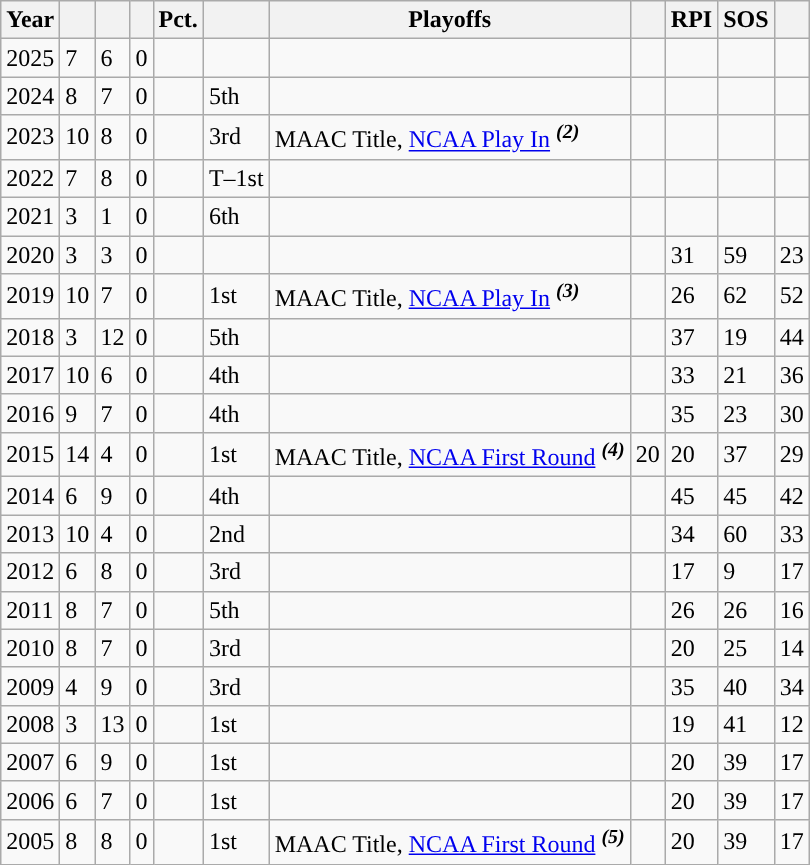<table class="wikitable sortable">
<tr>
<th>Year</th>
<th></th>
<th></th>
<th></th>
<th>Pct.</th>
<th></th>
<th>Playoffs</th>
<th></th>
<th>RPI</th>
<th>SOS</th>
<th></th>
</tr>
<tr>
<td>2025</td>
<td>7</td>
<td>6</td>
<td>0</td>
<td></td>
<td></td>
<td></td>
<td></td>
<td></td>
<td></td>
<td></td>
</tr>
<tr>
<td>2024</td>
<td>8</td>
<td>7</td>
<td>0</td>
<td></td>
<td>5th</td>
<td></td>
<td></td>
<td></td>
<td></td>
<td></td>
</tr>
<tr>
<td>2023</td>
<td>10</td>
<td>8</td>
<td>0</td>
<td></td>
<td>3rd</td>
<td>MAAC Title, <a href='#'>NCAA Play In</a> <sup><strong><em>(2)</em></strong></sup></td>
<td></td>
<td></td>
<td></td>
<td></td>
</tr>
<tr>
<td>2022</td>
<td>7</td>
<td>8</td>
<td>0</td>
<td></td>
<td>T–1st</td>
<td></td>
<td></td>
<td></td>
<td></td>
<td></td>
</tr>
<tr>
<td>2021</td>
<td>3</td>
<td>1</td>
<td>0</td>
<td></td>
<td>6th</td>
<td></td>
<td></td>
<td></td>
<td></td>
<td></td>
</tr>
<tr>
<td>2020</td>
<td>3</td>
<td>3</td>
<td>0</td>
<td></td>
<td></td>
<td></td>
<td></td>
<td>31</td>
<td>59</td>
<td>23</td>
</tr>
<tr>
<td>2019</td>
<td>10</td>
<td>7</td>
<td>0</td>
<td></td>
<td>1st</td>
<td>MAAC Title, <a href='#'>NCAA Play In</a> <sup><strong><em>(3)</em></strong></sup></td>
<td></td>
<td>26</td>
<td>62</td>
<td>52</td>
</tr>
<tr>
<td>2018</td>
<td>3</td>
<td>12</td>
<td>0</td>
<td></td>
<td>5th</td>
<td></td>
<td></td>
<td>37</td>
<td>19</td>
<td>44</td>
</tr>
<tr>
<td>2017</td>
<td>10</td>
<td>6</td>
<td>0</td>
<td></td>
<td>4th</td>
<td></td>
<td></td>
<td>33</td>
<td>21</td>
<td>36</td>
</tr>
<tr>
<td>2016</td>
<td>9</td>
<td>7</td>
<td>0</td>
<td></td>
<td>4th</td>
<td></td>
<td></td>
<td>35</td>
<td>23</td>
<td>30</td>
</tr>
<tr>
<td>2015</td>
<td>14</td>
<td>4</td>
<td>0</td>
<td></td>
<td>1st</td>
<td>MAAC Title, <a href='#'>NCAA First Round</a> <sup><strong><em>(4)</em></strong></sup></td>
<td>20</td>
<td>20</td>
<td>37</td>
<td>29</td>
</tr>
<tr>
<td>2014</td>
<td>6</td>
<td>9</td>
<td>0</td>
<td></td>
<td>4th</td>
<td></td>
<td></td>
<td>45</td>
<td>45</td>
<td>42</td>
</tr>
<tr>
<td>2013</td>
<td>10</td>
<td>4</td>
<td>0</td>
<td></td>
<td>2nd</td>
<td></td>
<td></td>
<td>34</td>
<td>60</td>
<td>33</td>
</tr>
<tr>
<td>2012</td>
<td>6</td>
<td>8</td>
<td>0</td>
<td></td>
<td>3rd</td>
<td></td>
<td></td>
<td>17</td>
<td>9</td>
<td>17</td>
</tr>
<tr>
<td>2011</td>
<td>8</td>
<td>7</td>
<td>0</td>
<td></td>
<td>5th</td>
<td></td>
<td></td>
<td>26</td>
<td>26</td>
<td>16</td>
</tr>
<tr>
<td>2010</td>
<td>8</td>
<td>7</td>
<td>0</td>
<td></td>
<td>3rd</td>
<td></td>
<td></td>
<td>20</td>
<td>25</td>
<td>14</td>
</tr>
<tr>
<td>2009</td>
<td>4</td>
<td>9</td>
<td>0</td>
<td></td>
<td>3rd</td>
<td></td>
<td></td>
<td>35</td>
<td>40</td>
<td>34</td>
</tr>
<tr>
<td>2008</td>
<td>3</td>
<td>13</td>
<td>0</td>
<td></td>
<td>1st</td>
<td></td>
<td></td>
<td>19</td>
<td>41</td>
<td>12</td>
</tr>
<tr>
<td>2007</td>
<td>6</td>
<td>9</td>
<td>0</td>
<td></td>
<td>1st</td>
<td></td>
<td></td>
<td>20</td>
<td>39</td>
<td>17</td>
</tr>
<tr>
<td>2006</td>
<td>6</td>
<td>7</td>
<td>0</td>
<td></td>
<td>1st</td>
<td></td>
<td></td>
<td>20</td>
<td>39</td>
<td>17</td>
</tr>
<tr>
<td>2005</td>
<td>8</td>
<td>8</td>
<td>0</td>
<td></td>
<td>1st</td>
<td>MAAC Title, <a href='#'>NCAA First Round</a> <sup><strong><em>(5)</em></strong> </sup></td>
<td></td>
<td>20</td>
<td>39</td>
<td>17</td>
</tr>
</table>
